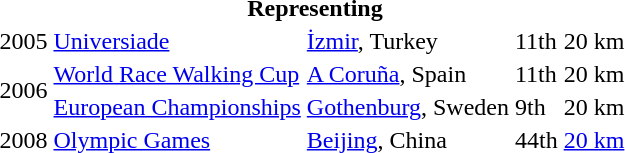<table>
<tr>
<th colspan="6">Representing </th>
</tr>
<tr>
<td>2005</td>
<td><a href='#'>Universiade</a></td>
<td><a href='#'>İzmir</a>, Turkey</td>
<td>11th</td>
<td>20 km</td>
<td></td>
</tr>
<tr>
<td rowspan=2>2006</td>
<td><a href='#'>World Race Walking Cup</a></td>
<td><a href='#'>A Coruña</a>, Spain</td>
<td>11th</td>
<td>20 km</td>
<td></td>
</tr>
<tr>
<td><a href='#'>European Championships</a></td>
<td><a href='#'>Gothenburg</a>, Sweden</td>
<td>9th</td>
<td>20 km</td>
<td></td>
</tr>
<tr>
<td>2008</td>
<td><a href='#'>Olympic Games</a></td>
<td><a href='#'>Beijing</a>, China</td>
<td>44th</td>
<td><a href='#'>20 km</a></td>
<td></td>
</tr>
</table>
